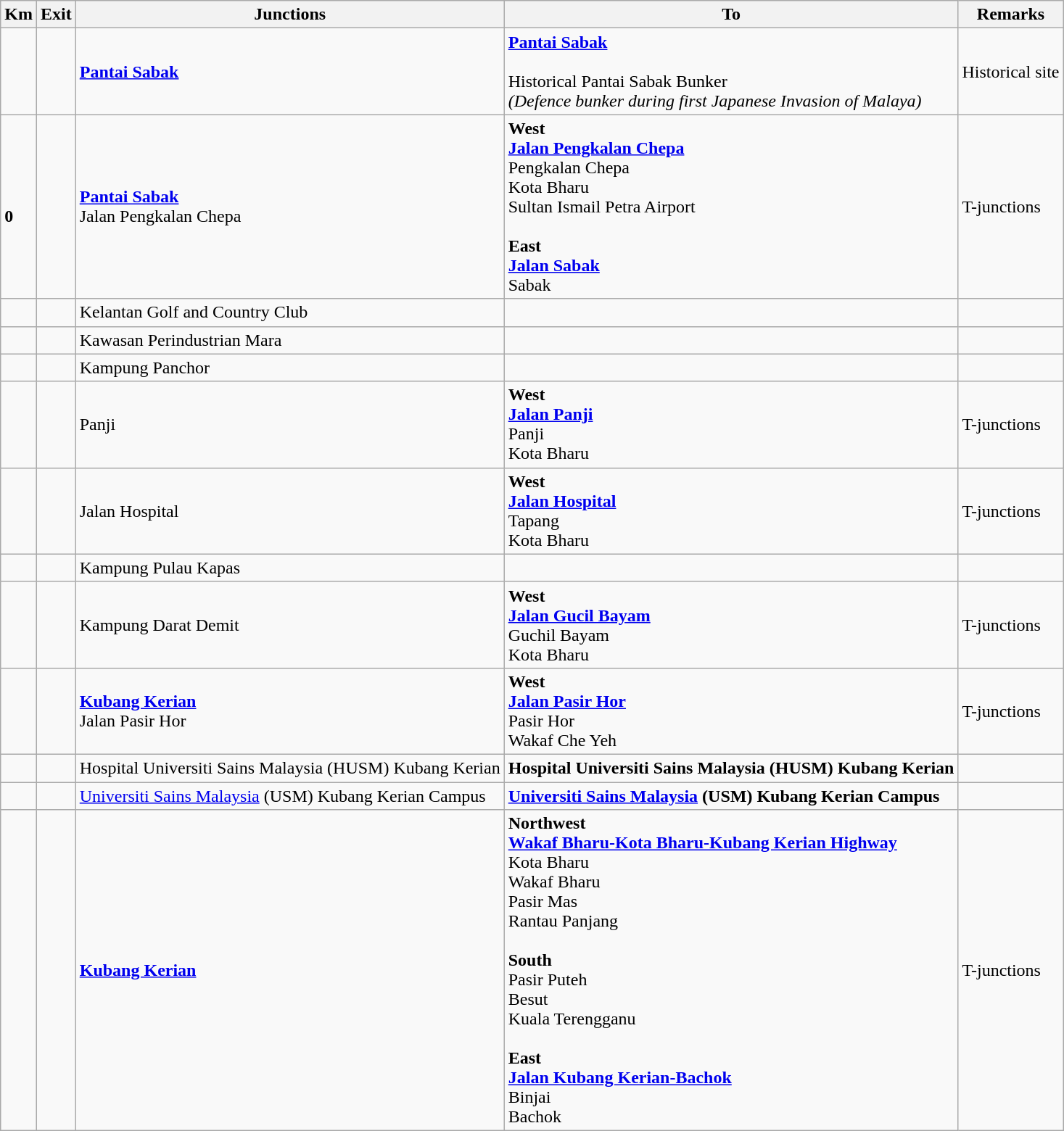<table class="wikitable">
<tr>
<th>Km</th>
<th>Exit</th>
<th>Junctions</th>
<th>To</th>
<th>Remarks</th>
</tr>
<tr>
<td></td>
<td></td>
<td><strong><a href='#'>Pantai Sabak</a></strong> </td>
<td><strong><a href='#'>Pantai Sabak</a></strong> <br>       <br>Historical Pantai Sabak Bunker<br><em>(Defence bunker during first Japanese Invasion of Malaya)</em></td>
<td>Historical site</td>
</tr>
<tr>
<td><br><strong>0</strong></td>
<td></td>
<td><strong><a href='#'>Pantai Sabak</a></strong><br>Jalan Pengkalan Chepa</td>
<td><strong>West</strong><br> <strong><a href='#'>Jalan Pengkalan Chepa</a></strong><br>Pengkalan Chepa<br>Kota Bharu<br>Sultan Ismail Petra Airport <br><br><strong>East</strong><br>  <strong><a href='#'>Jalan Sabak</a></strong><br>Sabak</td>
<td>T-junctions</td>
</tr>
<tr>
<td></td>
<td></td>
<td>Kelantan Golf and Country Club</td>
<td></td>
<td></td>
</tr>
<tr>
<td></td>
<td></td>
<td>Kawasan Perindustrian Mara</td>
<td></td>
<td></td>
</tr>
<tr>
<td></td>
<td></td>
<td>Kampung Panchor</td>
<td></td>
<td></td>
</tr>
<tr>
<td></td>
<td></td>
<td>Panji</td>
<td><strong>West</strong><br> <strong><a href='#'>Jalan Panji</a></strong><br>Panji<br>Kota Bharu</td>
<td>T-junctions</td>
</tr>
<tr>
<td></td>
<td></td>
<td>Jalan Hospital</td>
<td><strong>West</strong><br> <strong><a href='#'>Jalan Hospital</a></strong><br>Tapang<br>Kota Bharu</td>
<td>T-junctions</td>
</tr>
<tr>
<td></td>
<td></td>
<td>Kampung Pulau Kapas</td>
<td></td>
<td></td>
</tr>
<tr>
<td></td>
<td></td>
<td>Kampung Darat Demit</td>
<td><strong>West</strong><br> <strong><a href='#'>Jalan Gucil Bayam</a></strong><br>Guchil Bayam<br>Kota Bharu</td>
<td>T-junctions</td>
</tr>
<tr>
<td></td>
<td></td>
<td><strong><a href='#'>Kubang Kerian</a></strong><br>Jalan Pasir Hor</td>
<td><strong>West</strong><br> <strong><a href='#'>Jalan Pasir Hor</a></strong><br>Pasir Hor<br>Wakaf Che Yeh</td>
<td>T-junctions</td>
</tr>
<tr>
<td></td>
<td></td>
<td>Hospital Universiti Sains Malaysia (HUSM) Kubang Kerian </td>
<td><strong>Hospital Universiti Sains Malaysia (HUSM) Kubang Kerian</strong> </td>
<td></td>
</tr>
<tr>
<td></td>
<td></td>
<td><a href='#'>Universiti Sains Malaysia</a> (USM) Kubang Kerian Campus </td>
<td><strong><a href='#'>Universiti Sains Malaysia</a> (USM) Kubang Kerian Campus</strong> </td>
<td></td>
</tr>
<tr>
<td></td>
<td></td>
<td><strong><a href='#'>Kubang Kerian</a></strong></td>
<td><strong>Northwest</strong><br>  <strong><a href='#'>Wakaf Bharu-Kota Bharu-Kubang Kerian Highway</a></strong><br>  Kota Bharu<br> Wakaf Bharu<br>  Pasir Mas<br>  Rantau Panjang<br><br><strong>South</strong><br>  Pasir Puteh<br>  Besut<br>  Kuala Terengganu<br><br><strong>East</strong><br> <strong><a href='#'>Jalan Kubang Kerian-Bachok</a></strong><br>Binjai<br>Bachok</td>
<td>T-junctions</td>
</tr>
</table>
